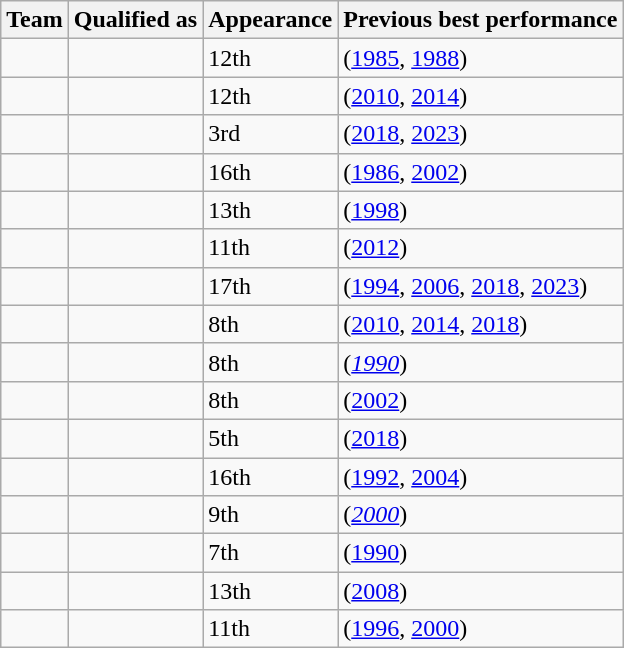<table class="wikitable sortable">
<tr>
<th>Team</th>
<th>Qualified as</th>
<th data-sort-type="number">Appearance</th>
<th>Previous best performance</th>
</tr>
<tr>
<td></td>
<td></td>
<td>12th</td>
<td> (<a href='#'>1985</a>, <a href='#'>1988</a>)</td>
</tr>
<tr>
<td></td>
<td></td>
<td>12th</td>
<td> (<a href='#'>2010</a>, <a href='#'>2014</a>)</td>
</tr>
<tr>
<td></td>
<td></td>
<td>3rd</td>
<td> (<a href='#'>2018</a>, <a href='#'>2023</a>)</td>
</tr>
<tr>
<td></td>
<td></td>
<td>16th</td>
<td> (<a href='#'>1986</a>, <a href='#'>2002</a>)</td>
</tr>
<tr>
<td></td>
<td></td>
<td>13th</td>
<td> (<a href='#'>1998</a>)</td>
</tr>
<tr>
<td></td>
<td></td>
<td>11th</td>
<td> (<a href='#'>2012</a>)</td>
</tr>
<tr>
<td></td>
<td></td>
<td>17th</td>
<td> (<a href='#'>1994</a>, <a href='#'>2006</a>, <a href='#'>2018</a>, <a href='#'>2023</a>)</td>
</tr>
<tr>
<td></td>
<td></td>
<td>8th</td>
<td> (<a href='#'>2010</a>, <a href='#'>2014</a>, <a href='#'>2018</a>)</td>
</tr>
<tr>
<td></td>
<td></td>
<td>8th</td>
<td> (<em><a href='#'>1990</a></em>)</td>
</tr>
<tr>
<td></td>
<td></td>
<td>8th</td>
<td> (<a href='#'>2002</a>)</td>
</tr>
<tr>
<td></td>
<td></td>
<td>5th</td>
<td> (<a href='#'>2018</a>)</td>
</tr>
<tr>
<td></td>
<td></td>
<td>16th</td>
<td> (<a href='#'>1992</a>, <a href='#'>2004</a>)</td>
</tr>
<tr>
<td></td>
<td></td>
<td>9th</td>
<td> (<em><a href='#'>2000</a></em>)</td>
</tr>
<tr>
<td></td>
<td></td>
<td>7th</td>
<td> (<a href='#'>1990</a>)</td>
</tr>
<tr>
<td></td>
<td></td>
<td>13th</td>
<td> (<a href='#'>2008</a>)</td>
</tr>
<tr>
<td></td>
<td></td>
<td>11th</td>
<td> (<a href='#'>1996</a>, <a href='#'>2000</a>)</td>
</tr>
</table>
